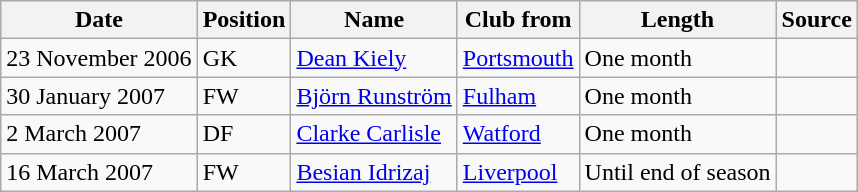<table class="wikitable">
<tr>
<th>Date</th>
<th>Position</th>
<th>Name</th>
<th>Club from</th>
<th>Length</th>
<th>Source</th>
</tr>
<tr>
<td>23 November 2006</td>
<td>GK</td>
<td><a href='#'>Dean Kiely</a></td>
<td><a href='#'>Portsmouth</a></td>
<td>One month</td>
<td></td>
</tr>
<tr>
<td>30 January 2007</td>
<td>FW</td>
<td><a href='#'>Björn Runström</a></td>
<td><a href='#'>Fulham</a></td>
<td>One month</td>
<td></td>
</tr>
<tr>
<td>2 March 2007</td>
<td>DF</td>
<td><a href='#'>Clarke Carlisle</a></td>
<td><a href='#'>Watford</a></td>
<td>One month</td>
<td></td>
</tr>
<tr>
<td>16 March 2007</td>
<td>FW</td>
<td><a href='#'>Besian Idrizaj</a></td>
<td><a href='#'>Liverpool</a></td>
<td>Until end of season</td>
<td></td>
</tr>
</table>
